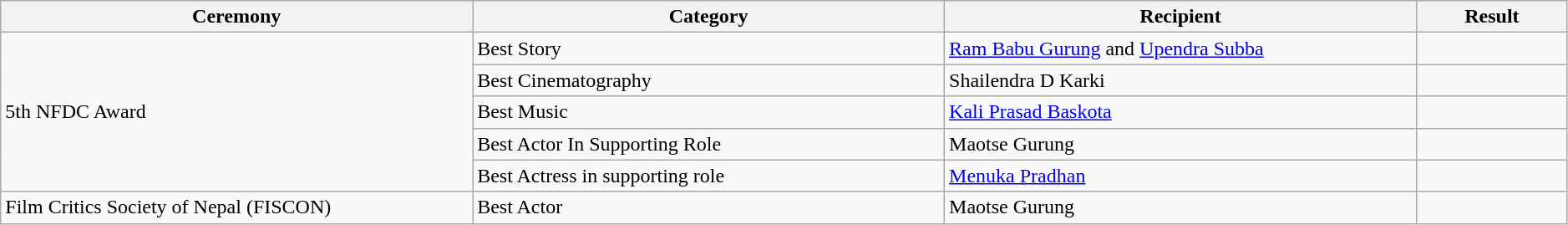<table class="wikitable mw-collapsible " style="width:99%;">
<tr>
<th style="width:25%;" scope="col">Ceremony</th>
<th style="width:25%;" scope="col">Category</th>
<th style="width:25%;" scope="col">Recipient</th>
<th style="width:8%;" scope="col">Result</th>
</tr>
<tr>
<td rowspan="5">5th NFDC Award</td>
<td>Best Story</td>
<td><a href='#'>Ram Babu Gurung</a> and <a href='#'>Upendra Subba</a></td>
<td></td>
</tr>
<tr>
<td>Best Cinematography</td>
<td>Shailendra D Karki</td>
<td></td>
</tr>
<tr>
<td>Best Music</td>
<td><a href='#'>Kali Prasad Baskota</a></td>
<td></td>
</tr>
<tr>
<td>Best Actor In Supporting Role</td>
<td>Maotse Gurung</td>
<td></td>
</tr>
<tr>
<td>Best Actress in supporting role</td>
<td><a href='#'>Menuka Pradhan</a></td>
<td></td>
</tr>
<tr>
<td rowspan="1">Film Critics Society of Nepal (FISCON)</td>
<td>Best Actor</td>
<td>Maotse Gurung</td>
<td></td>
</tr>
</table>
